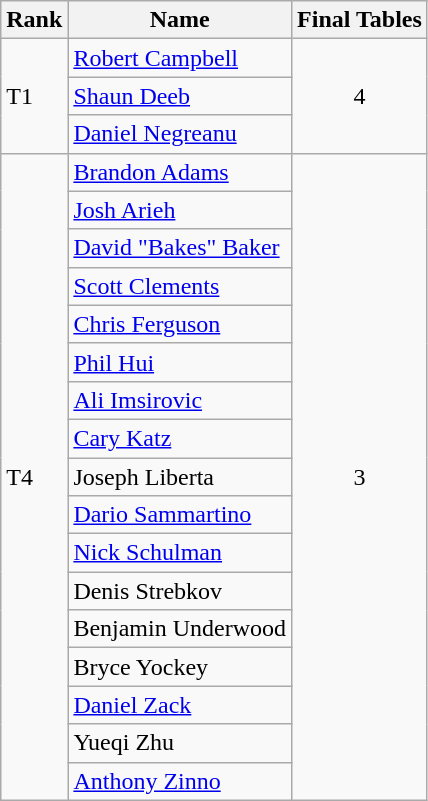<table class="wikitable" style="display: inline-table;">
<tr>
<th>Rank</th>
<th>Name</th>
<th>Final Tables</th>
</tr>
<tr>
<td rowspan=3>T1</td>
<td> <a href='#'>Robert Campbell</a></td>
<td rowspan=3 align=center>4</td>
</tr>
<tr>
<td> <a href='#'>Shaun Deeb</a></td>
</tr>
<tr>
<td> <a href='#'>Daniel Negreanu</a></td>
</tr>
<tr>
<td rowspan=17>T4</td>
<td> <a href='#'>Brandon Adams</a></td>
<td rowspan=17 align=center>3</td>
</tr>
<tr>
<td> <a href='#'>Josh Arieh</a></td>
</tr>
<tr>
<td> <a href='#'>David "Bakes" Baker</a></td>
</tr>
<tr>
<td> <a href='#'>Scott Clements</a></td>
</tr>
<tr>
<td> <a href='#'>Chris Ferguson</a></td>
</tr>
<tr>
<td> <a href='#'>Phil Hui</a></td>
</tr>
<tr>
<td> <a href='#'>Ali Imsirovic</a></td>
</tr>
<tr>
<td> <a href='#'>Cary Katz</a></td>
</tr>
<tr>
<td> Joseph Liberta</td>
</tr>
<tr>
<td> <a href='#'>Dario Sammartino</a></td>
</tr>
<tr>
<td> <a href='#'>Nick Schulman</a></td>
</tr>
<tr>
<td> Denis Strebkov</td>
</tr>
<tr>
<td> Benjamin Underwood</td>
</tr>
<tr>
<td> Bryce Yockey</td>
</tr>
<tr>
<td> <a href='#'>Daniel Zack</a></td>
</tr>
<tr>
<td> Yueqi Zhu</td>
</tr>
<tr>
<td> <a href='#'>Anthony Zinno</a></td>
</tr>
</table>
